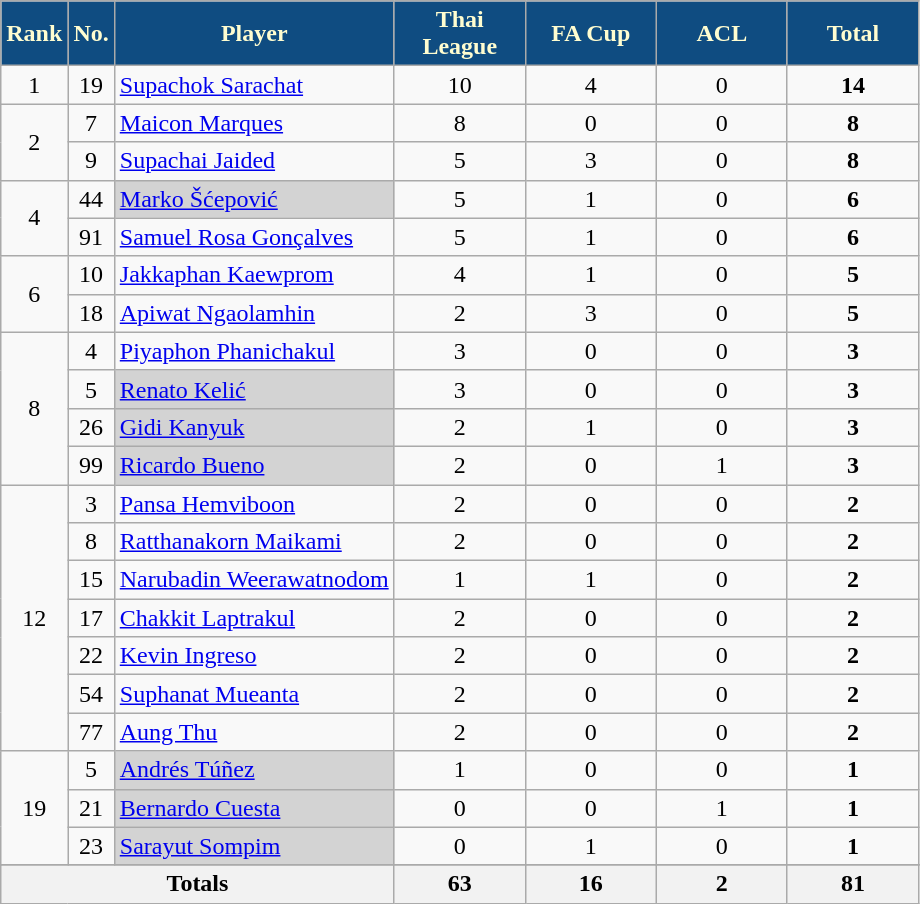<table class="wikitable sortable alternance" style="text-align: center">
<tr>
<th style="background:#0F4C81; color:#FFFDD0; text-align:center;">Rank</th>
<th style="background:#0F4C81; color:#FFFDD0; text-align:center;">No.</th>
<th style="background:#0F4C81; color:#FFFDD0; text-align:center;">Player</th>
<th width=80 style="background:#0F4C81; color:#FFFDD0; text-align:center;">Thai League</th>
<th width=80 style="background:#0F4C81; color:#FFFDD0; text-align:center;">FA Cup</th>
<th width=80 style="background:#0F4C81; color:#FFFDD0; text-align:center;">ACL</th>
<th width=80 style="background:#0F4C81; color:#FFFDD0; text-align:center;">Total</th>
</tr>
<tr>
<td>1</td>
<td>19</td>
<td align="left"> <a href='#'>Supachok Sarachat</a></td>
<td>10</td>
<td>4</td>
<td>0</td>
<td><strong>14</strong></td>
</tr>
<tr>
<td rowspan=2>2</td>
<td>7</td>
<td align="left"> <a href='#'>Maicon Marques</a></td>
<td>8</td>
<td>0</td>
<td>0</td>
<td><strong>8</strong></td>
</tr>
<tr>
<td>9</td>
<td align="left"> <a href='#'>Supachai Jaided</a></td>
<td>5</td>
<td>3</td>
<td>0</td>
<td><strong>8</strong></td>
</tr>
<tr>
<td rowspan=2>4</td>
<td>44</td>
<td align="left" bgcolor=lightgrey> <a href='#'>Marko Šćepović</a></td>
<td>5</td>
<td>1</td>
<td>0</td>
<td><strong>6</strong></td>
</tr>
<tr>
<td>91</td>
<td align="left"> <a href='#'>Samuel Rosa Gonçalves</a></td>
<td>5</td>
<td>1</td>
<td>0</td>
<td><strong>6</strong></td>
</tr>
<tr>
<td rowspan=2>6</td>
<td>10</td>
<td align="left"> <a href='#'>Jakkaphan Kaewprom</a></td>
<td>4</td>
<td>1</td>
<td>0</td>
<td><strong>5</strong></td>
</tr>
<tr>
<td>18</td>
<td align="left"> <a href='#'>Apiwat Ngaolamhin</a></td>
<td>2</td>
<td>3</td>
<td>0</td>
<td><strong>5</strong></td>
</tr>
<tr>
<td rowspan=4>8</td>
<td>4</td>
<td align="left"> <a href='#'>Piyaphon Phanichakul</a></td>
<td>3</td>
<td>0</td>
<td>0</td>
<td><strong>3</strong></td>
</tr>
<tr>
<td>5</td>
<td align="left" bgcolor=lightgrey> <a href='#'>Renato Kelić</a></td>
<td>3</td>
<td>0</td>
<td>0</td>
<td><strong>3</strong></td>
</tr>
<tr>
<td>26</td>
<td align="left" bgcolor=lightgrey> <a href='#'>Gidi Kanyuk</a></td>
<td>2</td>
<td>1</td>
<td>0</td>
<td><strong>3</strong></td>
</tr>
<tr>
<td>99</td>
<td align="left" bgcolor=lightgrey> <a href='#'>Ricardo Bueno</a></td>
<td>2</td>
<td>0</td>
<td>1</td>
<td><strong>3</strong></td>
</tr>
<tr>
<td rowspan=7>12</td>
<td>3</td>
<td align="left"> <a href='#'>Pansa Hemviboon</a></td>
<td>2</td>
<td>0</td>
<td>0</td>
<td><strong>2</strong></td>
</tr>
<tr>
<td>8</td>
<td align="left"> <a href='#'>Ratthanakorn Maikami</a></td>
<td>2</td>
<td>0</td>
<td>0</td>
<td><strong>2</strong></td>
</tr>
<tr>
<td>15</td>
<td align="left"> <a href='#'>Narubadin Weerawatnodom</a></td>
<td>1</td>
<td>1</td>
<td>0</td>
<td><strong>2</strong></td>
</tr>
<tr>
<td>17</td>
<td align="left"> <a href='#'>Chakkit Laptrakul</a></td>
<td>2</td>
<td>0</td>
<td>0</td>
<td><strong>2</strong></td>
</tr>
<tr>
<td>22</td>
<td align="left"> <a href='#'>Kevin Ingreso</a></td>
<td>2</td>
<td>0</td>
<td>0</td>
<td><strong>2</strong></td>
</tr>
<tr>
<td>54</td>
<td align="left"> <a href='#'>Suphanat Mueanta</a></td>
<td>2</td>
<td>0</td>
<td>0</td>
<td><strong>2</strong></td>
</tr>
<tr>
<td>77</td>
<td align="left"> <a href='#'>Aung Thu</a></td>
<td>2</td>
<td>0</td>
<td>0</td>
<td><strong>2</strong></td>
</tr>
<tr>
<td rowspan=3>19</td>
<td>5</td>
<td align="left" bgcolor=lightgrey> <a href='#'>Andrés Túñez</a></td>
<td>1</td>
<td>0</td>
<td>0</td>
<td><strong>1</strong></td>
</tr>
<tr>
<td>21</td>
<td align="left" bgcolor=lightgrey> <a href='#'>Bernardo Cuesta</a></td>
<td>0</td>
<td>0</td>
<td>1</td>
<td><strong>1</strong></td>
</tr>
<tr>
<td>23</td>
<td align="left" bgcolor=lightgrey> <a href='#'>Sarayut Sompim</a></td>
<td>0</td>
<td>1</td>
<td>0</td>
<td><strong>1</strong></td>
</tr>
<tr>
</tr>
<tr class="sortbottom">
<th colspan="3">Totals</th>
<th>63</th>
<th>16</th>
<th>2</th>
<th>81</th>
</tr>
</table>
